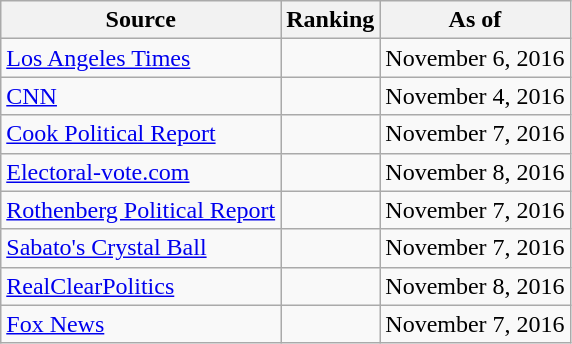<table class="wikitable" style="text-align:center">
<tr>
<th>Source</th>
<th>Ranking</th>
<th>As of</th>
</tr>
<tr>
<td align="left"><a href='#'>Los Angeles Times</a></td>
<td></td>
<td>November 6, 2016</td>
</tr>
<tr>
<td align="left"><a href='#'>CNN</a></td>
<td></td>
<td>November 4, 2016</td>
</tr>
<tr>
<td align="left"><a href='#'>Cook Political Report</a></td>
<td></td>
<td>November 7, 2016</td>
</tr>
<tr>
<td align="left"><a href='#'>Electoral-vote.com</a></td>
<td></td>
<td>November 8, 2016</td>
</tr>
<tr>
<td align=left><a href='#'>Rothenberg Political Report</a></td>
<td></td>
<td>November 7, 2016</td>
</tr>
<tr>
<td align="left"><a href='#'>Sabato's Crystal Ball</a></td>
<td></td>
<td>November 7, 2016</td>
</tr>
<tr>
<td align="left"><a href='#'>RealClearPolitics</a></td>
<td></td>
<td>November 8, 2016</td>
</tr>
<tr>
<td align="left"><a href='#'>Fox News</a></td>
<td></td>
<td>November 7, 2016</td>
</tr>
</table>
